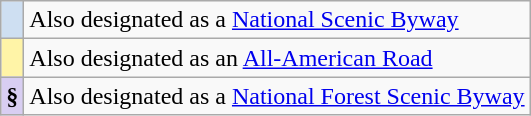<table class="wikitable plainrowheaders">
<tr>
<th scope="row" style="text-align:center; background:#cedff2"></th>
<td>Also designated as a <a href='#'>National Scenic Byway</a></td>
</tr>
<tr>
<th scope="row" style="text-align:center; background:#fff4a7"></th>
<td>Also designated as an <a href='#'>All-American Road</a></td>
</tr>
<tr>
<th scope="row" style="text-align:center; background:#d8cef2">§</th>
<td>Also designated as a <a href='#'>National Forest Scenic Byway</a></td>
</tr>
</table>
